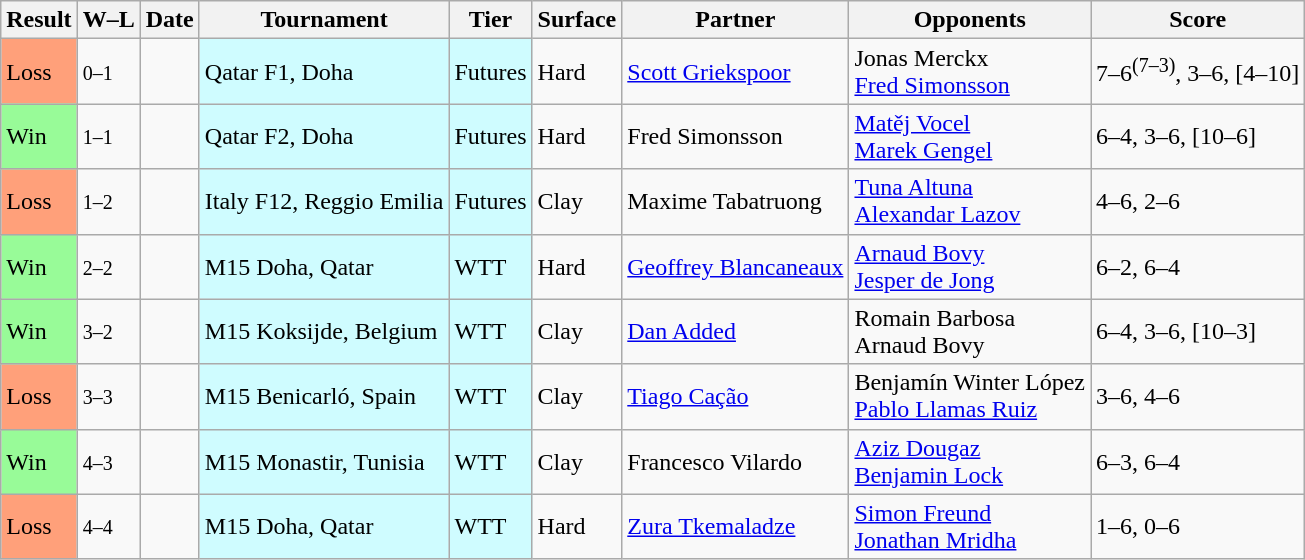<table class="sortable wikitable">
<tr>
<th>Result</th>
<th class="unsortable">W–L</th>
<th>Date</th>
<th>Tournament</th>
<th>Tier</th>
<th>Surface</th>
<th>Partner</th>
<th>Opponents</th>
<th class="unsortable">Score</th>
</tr>
<tr>
<td bgcolor=ffa07a>Loss</td>
<td><small>0–1</small></td>
<td></td>
<td style="background:#cffcff;">Qatar F1, Doha</td>
<td style="background:#cffcff;">Futures</td>
<td>Hard</td>
<td> <a href='#'>Scott Griekspoor</a></td>
<td> Jonas Merckx <br> <a href='#'>Fred Simonsson</a></td>
<td>7–6<sup>(7–3)</sup>, 3–6, [4–10]</td>
</tr>
<tr>
<td bgcolor=98fb98>Win</td>
<td><small>1–1</small></td>
<td></td>
<td style="background:#cffcff;">Qatar F2, Doha</td>
<td style="background:#cffcff;">Futures</td>
<td>Hard</td>
<td> Fred Simonsson</td>
<td> <a href='#'>Matěj Vocel</a> <br> <a href='#'>Marek Gengel</a></td>
<td>6–4, 3–6, [10–6]</td>
</tr>
<tr>
<td bgcolor=ffa07a>Loss</td>
<td><small>1–2</small></td>
<td></td>
<td style="background:#cffcff;">Italy F12, Reggio Emilia</td>
<td style="background:#cffcff;">Futures</td>
<td>Clay</td>
<td> Maxime Tabatruong</td>
<td> <a href='#'>Tuna Altuna</a> <br> <a href='#'>Alexandar Lazov</a></td>
<td>4–6, 2–6</td>
</tr>
<tr>
<td bgcolor=98fb98>Win</td>
<td><small>2–2</small></td>
<td></td>
<td style="background:#cffcff;">M15 Doha, Qatar</td>
<td style="background:#cffcff;">WTT</td>
<td>Hard</td>
<td> <a href='#'>Geoffrey Blancaneaux</a></td>
<td> <a href='#'>Arnaud Bovy</a> <br> <a href='#'>Jesper de Jong</a></td>
<td>6–2, 6–4</td>
</tr>
<tr>
<td bgcolor=98fb98>Win</td>
<td><small>3–2</small></td>
<td></td>
<td style="background:#cffcff;">M15 Koksijde, Belgium</td>
<td style="background:#cffcff;">WTT</td>
<td>Clay</td>
<td> <a href='#'>Dan Added</a></td>
<td> Romain Barbosa <br> Arnaud Bovy</td>
<td>6–4, 3–6, [10–3]</td>
</tr>
<tr>
<td bgcolor=ffa07a>Loss</td>
<td><small>3–3</small></td>
<td></td>
<td style="background:#cffcff;">M15 Benicarló, Spain</td>
<td style="background:#cffcff;">WTT</td>
<td>Clay</td>
<td> <a href='#'>Tiago Cação</a></td>
<td> Benjamín Winter López <br> <a href='#'>Pablo Llamas Ruiz</a></td>
<td>3–6, 4–6</td>
</tr>
<tr>
<td bgcolor=98fb98>Win</td>
<td><small>4–3</small></td>
<td></td>
<td style="background:#cffcff;">M15 Monastir, Tunisia</td>
<td style="background:#cffcff;">WTT</td>
<td>Clay</td>
<td> Francesco Vilardo</td>
<td> <a href='#'>Aziz Dougaz</a> <br> <a href='#'>Benjamin Lock</a></td>
<td>6–3, 6–4</td>
</tr>
<tr>
<td bgcolor=ffa07a>Loss</td>
<td><small>4–4</small></td>
<td></td>
<td style="background:#cffcff;">M15 Doha, Qatar</td>
<td style="background:#cffcff;">WTT</td>
<td>Hard</td>
<td> <a href='#'>Zura Tkemaladze</a></td>
<td> <a href='#'>Simon Freund</a> <br> <a href='#'>Jonathan Mridha</a></td>
<td>1–6, 0–6</td>
</tr>
</table>
